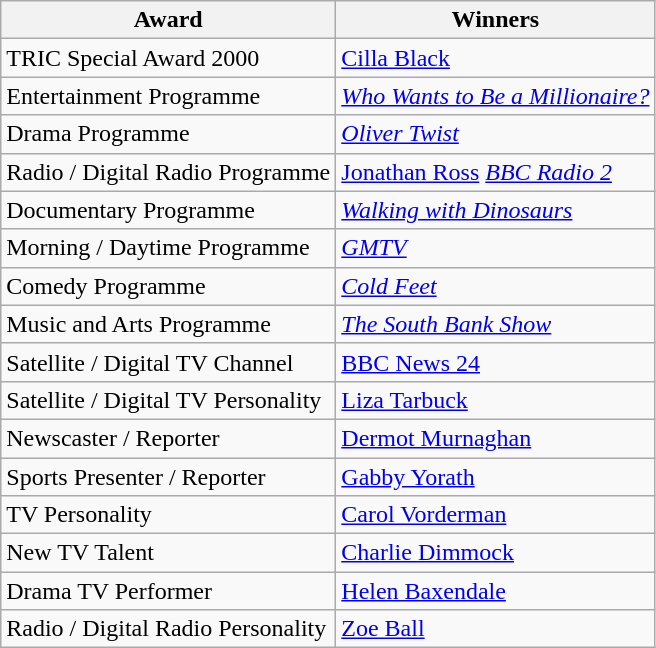<table class="wikitable">
<tr>
<th>Award</th>
<th>Winners</th>
</tr>
<tr>
<td>TRIC Special Award 2000</td>
<td><a href='#'>Cilla Black</a></td>
</tr>
<tr>
<td>Entertainment Programme</td>
<td><em><a href='#'>Who Wants to Be a Millionaire?</a></em></td>
</tr>
<tr>
<td>Drama Programme</td>
<td><em><a href='#'>Oliver Twist</a></em></td>
</tr>
<tr>
<td>Radio / Digital Radio Programme</td>
<td><a href='#'>Jonathan Ross</a> <em><a href='#'>BBC Radio 2</a></em></td>
</tr>
<tr>
<td>Documentary Programme</td>
<td><em><a href='#'>Walking with Dinosaurs</a></em></td>
</tr>
<tr>
<td>Morning / Daytime Programme</td>
<td><em><a href='#'>GMTV</a></em></td>
</tr>
<tr>
<td>Comedy Programme</td>
<td><em><a href='#'>Cold Feet</a></em></td>
</tr>
<tr>
<td>Music and Arts Programme</td>
<td><em><a href='#'>The South Bank Show</a></em></td>
</tr>
<tr>
<td>Satellite / Digital TV Channel</td>
<td><a href='#'>BBC News 24</a></td>
</tr>
<tr>
<td>Satellite / Digital TV Personality</td>
<td><a href='#'>Liza Tarbuck</a></td>
</tr>
<tr>
<td>Newscaster / Reporter</td>
<td><a href='#'>Dermot Murnaghan</a></td>
</tr>
<tr>
<td>Sports Presenter / Reporter</td>
<td><a href='#'>Gabby Yorath</a></td>
</tr>
<tr>
<td>TV Personality</td>
<td><a href='#'>Carol Vorderman</a></td>
</tr>
<tr>
<td>New TV Talent</td>
<td><a href='#'>Charlie Dimmock</a></td>
</tr>
<tr>
<td>Drama TV Performer</td>
<td><a href='#'>Helen Baxendale</a></td>
</tr>
<tr>
<td>Radio / Digital Radio Personality</td>
<td><a href='#'>Zoe Ball</a></td>
</tr>
</table>
